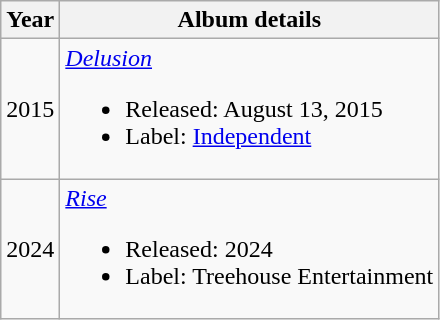<table class="wikitable">
<tr>
<th>Year</th>
<th>Album details</th>
</tr>
<tr>
<td>2015</td>
<td style="text-align:left;"><em><a href='#'>Delusion</a></em><br><ul><li>Released: August 13, 2015</li><li>Label: <a href='#'>Independent</a></li></ul></td>
</tr>
<tr>
<td>2024</td>
<td style="text-align:left;"><em><a href='#'>Rise</a></em><br><ul><li>Released: 2024</li><li>Label: Treehouse Entertainment</li></ul></td>
</tr>
</table>
